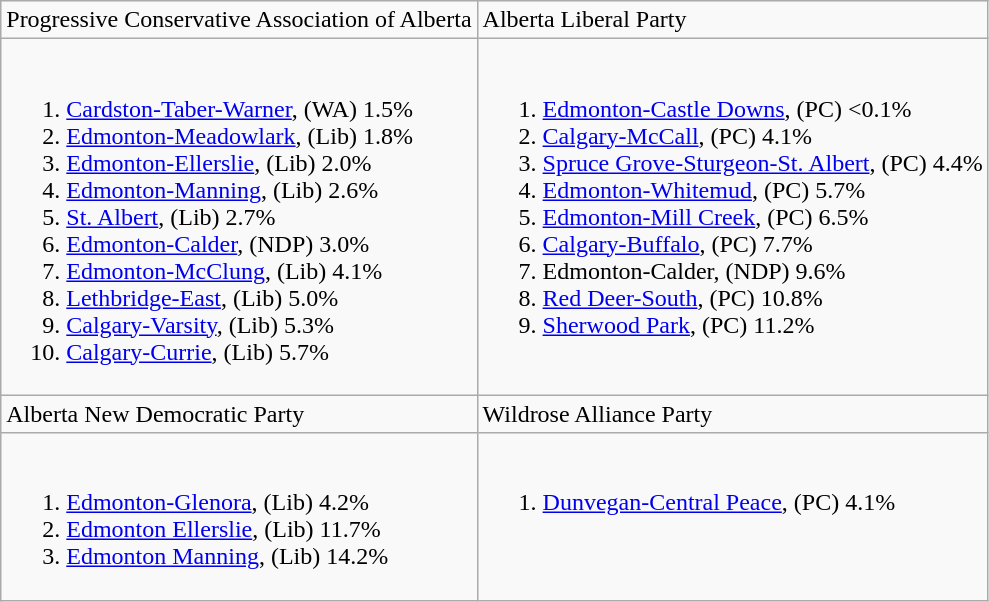<table class="wikitable">
<tr>
<td><span>Progressive Conservative Association of Alberta</span></td>
<td>Alberta Liberal Party</td>
</tr>
<tr valign="top">
<td><br><ol><li><a href='#'>Cardston-Taber-Warner</a>, (WA) 1.5%</li><li><a href='#'>Edmonton-Meadowlark</a>, (Lib) 1.8%</li><li><a href='#'>Edmonton-Ellerslie</a>, (Lib) 2.0%</li><li><a href='#'>Edmonton-Manning</a>, (Lib) 2.6%</li><li><a href='#'>St. Albert</a>, (Lib) 2.7%</li><li><a href='#'>Edmonton-Calder</a>, (NDP) 3.0%</li><li><a href='#'>Edmonton-McClung</a>, (Lib) 4.1%</li><li><a href='#'>Lethbridge-East</a>, (Lib) 5.0%</li><li><a href='#'>Calgary-Varsity</a>, (Lib) 5.3%</li><li><a href='#'>Calgary-Currie</a>, (Lib) 5.7%</li></ol></td>
<td><br><ol><li><a href='#'>Edmonton-Castle Downs</a>, (PC) <0.1%</li><li><a href='#'>Calgary-McCall</a>, (PC) 4.1%</li><li><a href='#'>Spruce Grove-Sturgeon-St. Albert</a>, (PC) 4.4%</li><li><a href='#'>Edmonton-Whitemud</a>, (PC) 5.7%</li><li><a href='#'>Edmonton-Mill Creek</a>, (PC) 6.5%</li><li><a href='#'>Calgary-Buffalo</a>, (PC) 7.7%</li><li>Edmonton-Calder, (NDP) 9.6%</li><li><a href='#'>Red Deer-South</a>, (PC) 10.8%</li><li><a href='#'>Sherwood Park</a>, (PC) 11.2%</li></ol></td>
</tr>
<tr>
<td>Alberta New Democratic Party</td>
<td><span>Wildrose Alliance Party</span></td>
</tr>
<tr valign="top">
<td><br><ol><li><a href='#'>Edmonton-Glenora</a>, (Lib) 4.2%</li><li><a href='#'>Edmonton Ellerslie</a>, (Lib) 11.7%</li><li><a href='#'>Edmonton Manning</a>, (Lib) 14.2%</li></ol></td>
<td><br><ol><li><a href='#'>Dunvegan-Central Peace</a>, (PC) 4.1%</li></ol></td>
</tr>
</table>
